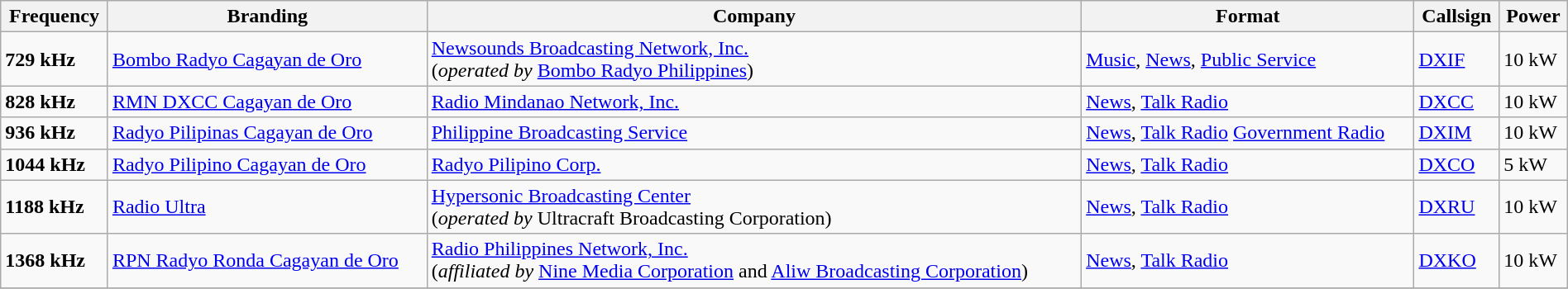<table class="wikitable" style="width:100%" style="text-align:center;">
<tr>
<th>Frequency</th>
<th>Branding</th>
<th>Company</th>
<th>Format</th>
<th>Callsign</th>
<th>Power</th>
</tr>
<tr>
<td><strong>729 kHz</strong></td>
<td><a href='#'>Bombo Radyo Cagayan de Oro</a></td>
<td><a href='#'>Newsounds Broadcasting Network, Inc.</a><br>(<em>operated by</em> <a href='#'>Bombo Radyo Philippines</a>)</td>
<td><a href='#'>Music</a>, <a href='#'>News</a>, <a href='#'>Public Service</a></td>
<td><a href='#'>DXIF</a></td>
<td>10 kW</td>
</tr>
<tr>
<td><strong>828 kHz</strong></td>
<td><a href='#'>RMN DXCC Cagayan de Oro</a></td>
<td><a href='#'>Radio Mindanao Network, Inc.</a></td>
<td><a href='#'>News</a>, <a href='#'>Talk Radio</a></td>
<td><a href='#'>DXCC</a></td>
<td>10 kW</td>
</tr>
<tr>
<td><strong>936 kHz</strong></td>
<td><a href='#'>Radyo Pilipinas Cagayan de Oro</a></td>
<td><a href='#'>Philippine Broadcasting Service</a></td>
<td><a href='#'>News</a>, <a href='#'>Talk Radio</a> <a href='#'>Government Radio</a></td>
<td><a href='#'>DXIM</a></td>
<td>10 kW</td>
</tr>
<tr>
<td><strong>1044 kHz</strong></td>
<td><a href='#'>Radyo Pilipino Cagayan de Oro</a></td>
<td><a href='#'>Radyo Pilipino Corp.</a></td>
<td><a href='#'>News</a>, <a href='#'>Talk Radio</a></td>
<td><a href='#'>DXCO</a></td>
<td>5 kW</td>
</tr>
<tr>
<td><strong>1188 kHz</strong></td>
<td><a href='#'>Radio Ultra</a></td>
<td><a href='#'>Hypersonic Broadcasting Center</a><br>(<em>operated by</em> Ultracraft Broadcasting Corporation)</td>
<td><a href='#'>News</a>, <a href='#'>Talk Radio</a></td>
<td><a href='#'>DXRU</a></td>
<td>10 kW</td>
</tr>
<tr>
<td><strong>1368 kHz</strong></td>
<td><a href='#'>RPN Radyo Ronda Cagayan de Oro</a></td>
<td><a href='#'>Radio Philippines Network, Inc.</a><br>(<em>affiliated by</em> <a href='#'>Nine Media Corporation</a> and <a href='#'>Aliw Broadcasting Corporation</a>)</td>
<td><a href='#'>News</a>, <a href='#'>Talk Radio</a></td>
<td><a href='#'>DXKO</a></td>
<td>10 kW</td>
</tr>
<tr>
</tr>
</table>
